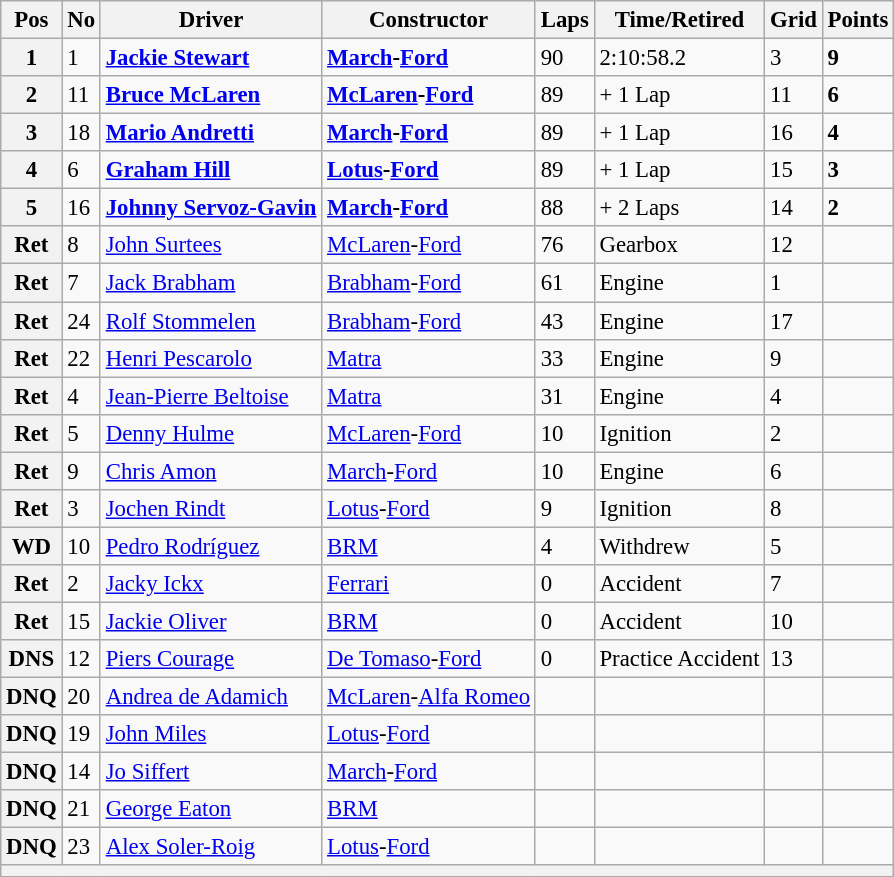<table class="wikitable" style="font-size: 95%;">
<tr>
<th>Pos</th>
<th>No</th>
<th>Driver</th>
<th>Constructor</th>
<th>Laps</th>
<th>Time/Retired</th>
<th>Grid</th>
<th>Points</th>
</tr>
<tr>
<th>1</th>
<td>1</td>
<td> <strong><a href='#'>Jackie Stewart</a></strong></td>
<td><strong><a href='#'>March</a>-<a href='#'>Ford</a></strong></td>
<td>90</td>
<td>2:10:58.2</td>
<td>3</td>
<td><strong>9</strong></td>
</tr>
<tr>
<th>2</th>
<td>11</td>
<td> <strong><a href='#'>Bruce McLaren</a></strong></td>
<td><strong><a href='#'>McLaren</a>-<a href='#'>Ford</a></strong></td>
<td>89</td>
<td>+ 1 Lap</td>
<td>11</td>
<td><strong>6</strong></td>
</tr>
<tr>
<th>3</th>
<td>18</td>
<td> <strong><a href='#'>Mario Andretti</a></strong></td>
<td><strong><a href='#'>March</a>-<a href='#'>Ford</a></strong></td>
<td>89</td>
<td>+ 1 Lap</td>
<td>16</td>
<td><strong>4</strong></td>
</tr>
<tr>
<th>4</th>
<td>6</td>
<td> <strong><a href='#'>Graham Hill</a></strong></td>
<td><strong><a href='#'>Lotus</a>-<a href='#'>Ford</a></strong></td>
<td>89</td>
<td>+ 1 Lap</td>
<td>15</td>
<td><strong>3</strong></td>
</tr>
<tr>
<th>5</th>
<td>16</td>
<td> <strong><a href='#'>Johnny Servoz-Gavin</a></strong></td>
<td><strong><a href='#'>March</a>-<a href='#'>Ford</a></strong></td>
<td>88</td>
<td>+ 2 Laps</td>
<td>14</td>
<td><strong>2</strong></td>
</tr>
<tr>
<th>Ret</th>
<td>8</td>
<td> <a href='#'>John Surtees</a></td>
<td><a href='#'>McLaren</a>-<a href='#'>Ford</a></td>
<td>76</td>
<td>Gearbox</td>
<td>12</td>
<td> </td>
</tr>
<tr>
<th>Ret</th>
<td>7</td>
<td> <a href='#'>Jack Brabham</a></td>
<td><a href='#'>Brabham</a>-<a href='#'>Ford</a></td>
<td>61</td>
<td>Engine</td>
<td>1</td>
<td> </td>
</tr>
<tr>
<th>Ret</th>
<td>24</td>
<td> <a href='#'>Rolf Stommelen</a></td>
<td><a href='#'>Brabham</a>-<a href='#'>Ford</a></td>
<td>43</td>
<td>Engine</td>
<td>17</td>
<td> </td>
</tr>
<tr>
<th>Ret</th>
<td>22</td>
<td> <a href='#'>Henri Pescarolo</a></td>
<td><a href='#'>Matra</a></td>
<td>33</td>
<td>Engine</td>
<td>9</td>
<td> </td>
</tr>
<tr>
<th>Ret</th>
<td>4</td>
<td> <a href='#'>Jean-Pierre Beltoise</a></td>
<td><a href='#'>Matra</a></td>
<td>31</td>
<td>Engine</td>
<td>4</td>
<td> </td>
</tr>
<tr>
<th>Ret</th>
<td>5</td>
<td> <a href='#'>Denny Hulme</a></td>
<td><a href='#'>McLaren</a>-<a href='#'>Ford</a></td>
<td>10</td>
<td>Ignition</td>
<td>2</td>
<td> </td>
</tr>
<tr>
<th>Ret</th>
<td>9</td>
<td> <a href='#'>Chris Amon</a></td>
<td><a href='#'>March</a>-<a href='#'>Ford</a></td>
<td>10</td>
<td>Engine</td>
<td>6</td>
<td> </td>
</tr>
<tr>
<th>Ret</th>
<td>3</td>
<td> <a href='#'>Jochen Rindt</a></td>
<td><a href='#'>Lotus</a>-<a href='#'>Ford</a></td>
<td>9</td>
<td>Ignition</td>
<td>8</td>
<td> </td>
</tr>
<tr>
<th>WD</th>
<td>10</td>
<td> <a href='#'>Pedro Rodríguez</a></td>
<td><a href='#'>BRM</a></td>
<td>4</td>
<td>Withdrew</td>
<td>5</td>
<td> </td>
</tr>
<tr>
<th>Ret</th>
<td>2</td>
<td> <a href='#'>Jacky Ickx</a></td>
<td><a href='#'>Ferrari</a></td>
<td>0</td>
<td>Accident</td>
<td>7</td>
<td> </td>
</tr>
<tr>
<th>Ret</th>
<td>15</td>
<td> <a href='#'>Jackie Oliver</a></td>
<td><a href='#'>BRM</a></td>
<td>0</td>
<td>Accident</td>
<td>10</td>
<td> </td>
</tr>
<tr>
<th>DNS</th>
<td>12</td>
<td> <a href='#'>Piers Courage</a></td>
<td><a href='#'>De Tomaso</a>-<a href='#'>Ford</a></td>
<td>0</td>
<td>Practice Accident</td>
<td>13</td>
<td> </td>
</tr>
<tr>
<th>DNQ</th>
<td>20</td>
<td> <a href='#'>Andrea de Adamich</a></td>
<td><a href='#'>McLaren</a>-<a href='#'>Alfa Romeo</a></td>
<td> </td>
<td></td>
<td></td>
<td> </td>
</tr>
<tr>
<th>DNQ</th>
<td>19</td>
<td> <a href='#'>John Miles</a></td>
<td><a href='#'>Lotus</a>-<a href='#'>Ford</a></td>
<td> </td>
<td></td>
<td></td>
<td> </td>
</tr>
<tr>
<th>DNQ</th>
<td>14</td>
<td> <a href='#'>Jo Siffert</a></td>
<td><a href='#'>March</a>-<a href='#'>Ford</a></td>
<td> </td>
<td></td>
<td></td>
<td> </td>
</tr>
<tr>
<th>DNQ</th>
<td>21</td>
<td> <a href='#'>George Eaton</a></td>
<td><a href='#'>BRM</a></td>
<td> </td>
<td></td>
<td></td>
<td> </td>
</tr>
<tr>
<th>DNQ</th>
<td>23</td>
<td> <a href='#'>Alex Soler-Roig</a></td>
<td><a href='#'>Lotus</a>-<a href='#'>Ford</a></td>
<td> </td>
<td> </td>
<td> </td>
<td> </td>
</tr>
<tr>
<th colspan="8"></th>
</tr>
</table>
